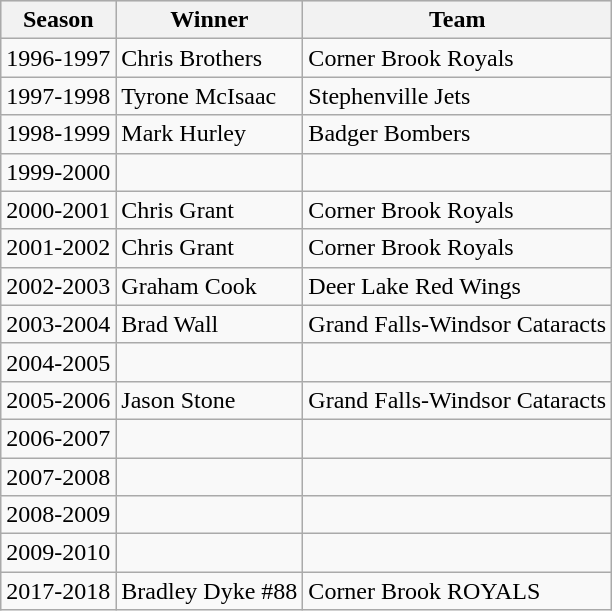<table class="wikitable">
<tr - align="center"  bgcolor="#dddddd">
<th>Season</th>
<th>Winner</th>
<th>Team</th>
</tr>
<tr>
<td>1996-1997</td>
<td>Chris Brothers</td>
<td>Corner Brook Royals</td>
</tr>
<tr>
<td>1997-1998</td>
<td>Tyrone McIsaac</td>
<td>Stephenville Jets</td>
</tr>
<tr>
<td>1998-1999</td>
<td>Mark Hurley</td>
<td>Badger Bombers</td>
</tr>
<tr>
<td>1999-2000</td>
<td></td>
<td></td>
</tr>
<tr>
<td>2000-2001</td>
<td>Chris Grant</td>
<td>Corner Brook Royals</td>
</tr>
<tr>
<td>2001-2002</td>
<td>Chris Grant</td>
<td>Corner Brook Royals</td>
</tr>
<tr>
<td>2002-2003</td>
<td>Graham Cook</td>
<td>Deer Lake Red Wings</td>
</tr>
<tr>
<td>2003-2004</td>
<td>Brad Wall</td>
<td>Grand Falls-Windsor Cataracts</td>
</tr>
<tr>
<td>2004-2005</td>
<td></td>
<td></td>
</tr>
<tr>
<td>2005-2006</td>
<td>Jason Stone</td>
<td>Grand Falls-Windsor Cataracts</td>
</tr>
<tr>
<td>2006-2007</td>
<td></td>
<td></td>
</tr>
<tr>
<td>2007-2008</td>
<td></td>
<td></td>
</tr>
<tr>
<td>2008-2009</td>
<td></td>
<td></td>
</tr>
<tr>
<td>2009-2010</td>
<td></td>
<td></td>
</tr>
<tr>
<td>2017-2018</td>
<td>Bradley Dyke #88</td>
<td>Corner Brook ROYALS</td>
</tr>
</table>
